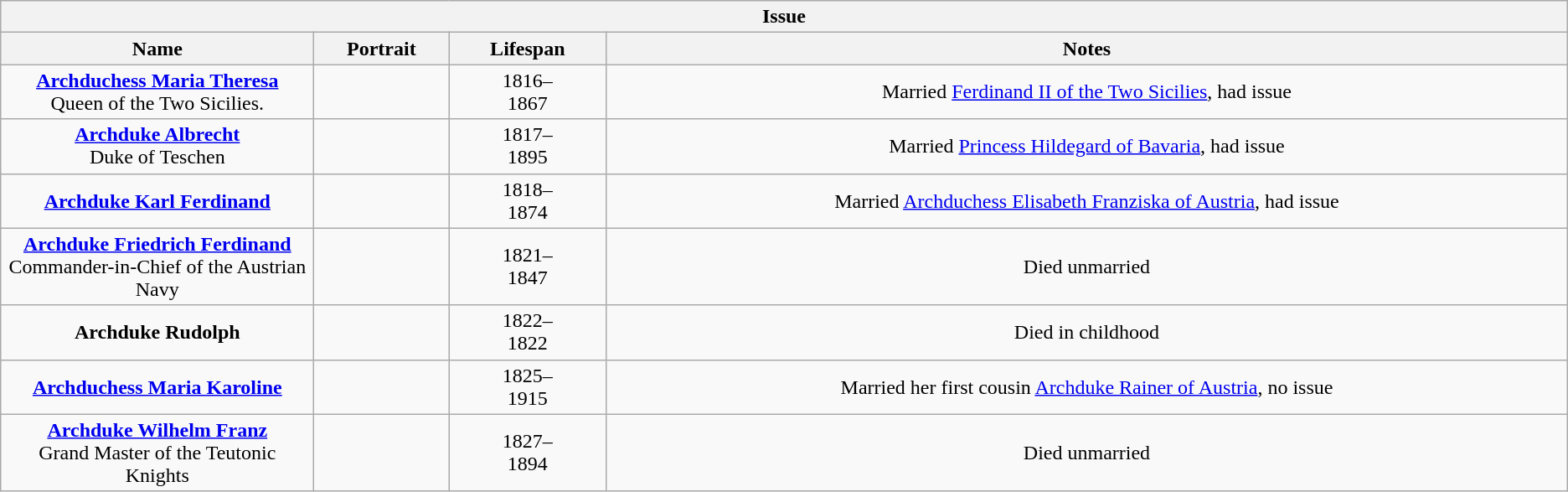<table class="wikitable collapsible collapsed" style="text-align:center; min-width:50em">
<tr>
<th colspan=4>Issue</th>
</tr>
<tr>
<th width=20%>Name</th>
<th width=100px>Portrait</th>
<th>Lifespan</th>
<th>Notes</th>
</tr>
<tr>
<td><strong><a href='#'>Archduchess Maria Theresa</a></strong><br>Queen of the Two Sicilies.</td>
<td></td>
<td>1816–<br>1867</td>
<td>Married <a href='#'>Ferdinand II of the Two Sicilies</a>, had issue</td>
</tr>
<tr>
<td><strong><a href='#'>Archduke Albrecht</a></strong><br>Duke of Teschen</td>
<td></td>
<td>1817–<br>1895</td>
<td>Married <a href='#'>Princess Hildegard of Bavaria</a>, had issue</td>
</tr>
<tr>
<td><strong><a href='#'>Archduke Karl Ferdinand</a></strong><br></td>
<td></td>
<td>1818–<br> 1874</td>
<td>Married <a href='#'>Archduchess Elisabeth Franziska of Austria</a>, had issue</td>
</tr>
<tr>
<td><strong><a href='#'>Archduke Friedrich Ferdinand</a></strong><br>Commander-in-Chief of the Austrian Navy</td>
<td></td>
<td>1821–<br>1847</td>
<td>Died unmarried</td>
</tr>
<tr>
<td><strong>Archduke Rudolph</strong><br></td>
<td></td>
<td>1822–<br>1822</td>
<td>Died in childhood</td>
</tr>
<tr>
<td><strong><a href='#'>Archduchess Maria Karoline</a></strong><br></td>
<td></td>
<td>1825–<br>1915</td>
<td>Married her first cousin <a href='#'>Archduke Rainer of Austria</a>, no issue</td>
</tr>
<tr>
<td><strong><a href='#'>Archduke Wilhelm Franz</a></strong><br>Grand Master of the Teutonic Knights</td>
<td></td>
<td>1827–<br>1894</td>
<td>Died unmarried</td>
</tr>
</table>
